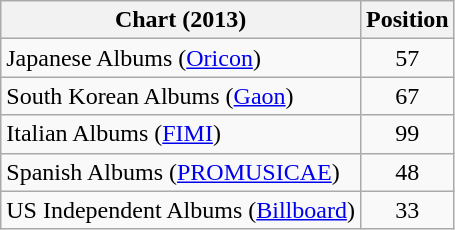<table class="wikitable">
<tr>
<th>Chart (2013)</th>
<th>Position</th>
</tr>
<tr>
<td>Japanese Albums (<a href='#'>Oricon</a>)</td>
<td align="center">57</td>
</tr>
<tr>
<td>South Korean Albums (<a href='#'>Gaon</a>)</td>
<td align="center">67</td>
</tr>
<tr>
<td>Italian Albums (<a href='#'>FIMI</a>)</td>
<td align="center">99</td>
</tr>
<tr>
<td>Spanish Albums (<a href='#'>PROMUSICAE</a>)</td>
<td align="center">48</td>
</tr>
<tr>
<td>US Independent Albums (<a href='#'>Billboard</a>)</td>
<td align="center">33</td>
</tr>
</table>
